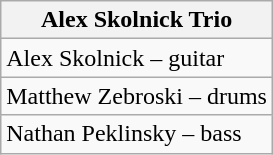<table class="wikitable">
<tr>
<th>Alex Skolnick Trio</th>
</tr>
<tr>
<td>Alex Skolnick – guitar</td>
</tr>
<tr>
<td>Matthew Zebroski – drums</td>
</tr>
<tr>
<td>Nathan Peklinsky – bass</td>
</tr>
</table>
